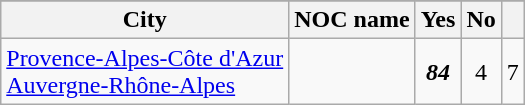<table class="wikitable">
<tr>
</tr>
<tr>
<th>City</th>
<th>NOC name</th>
<th>Yes</th>
<th>No</th>
<th></th>
</tr>
<tr>
<td><a href='#'>Provence-Alpes-Côte d'Azur</a><br><a href='#'>Auvergne-Rhône-Alpes</a></td>
<td></td>
<td style="text-align:center;"><strong><em>84</em></strong></td>
<td style="text-align:center;">4</td>
<td style="text-align:center;">7 </td>
</tr>
</table>
